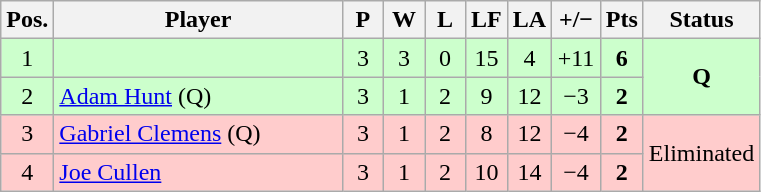<table class="wikitable" style="text-align:center; margin: 1em auto 1em auto, align:left">
<tr>
<th width=20>Pos.</th>
<th width=185>Player</th>
<th width=20>P</th>
<th width=20>W</th>
<th width=20>L</th>
<th width=20>LF</th>
<th width=20>LA</th>
<th width=25>+/−</th>
<th width=20>Pts</th>
<th width=70>Status</th>
</tr>
<tr style="background:#CCFFCC;">
<td>1</td>
<td align=left></td>
<td>3</td>
<td>3</td>
<td>0</td>
<td>15</td>
<td>4</td>
<td>+11</td>
<td><strong>6</strong></td>
<td rowspan=2><strong>Q</strong></td>
</tr>
<tr style="background:#CCFFCC;">
<td>2</td>
<td align=left> <a href='#'>Adam Hunt</a> (Q)</td>
<td>3</td>
<td>1</td>
<td>2</td>
<td>9</td>
<td>12</td>
<td>−3</td>
<td><strong>2</strong></td>
</tr>
<tr style="background:#FFCCCC;">
<td>3</td>
<td align=left> <a href='#'>Gabriel Clemens</a> (Q)</td>
<td>3</td>
<td>1</td>
<td>2</td>
<td>8</td>
<td>12</td>
<td>−4</td>
<td><strong>2</strong></td>
<td rowspan=2>Eliminated</td>
</tr>
<tr style="background:#FFCCCC;">
<td>4</td>
<td align=left> <a href='#'>Joe Cullen</a></td>
<td>3</td>
<td>1</td>
<td>2</td>
<td>10</td>
<td>14</td>
<td>−4</td>
<td><strong>2</strong></td>
</tr>
</table>
